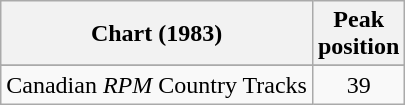<table class="wikitable sortable">
<tr>
<th align="left">Chart (1983)</th>
<th align="center">Peak<br>position</th>
</tr>
<tr>
</tr>
<tr>
<td align="left">Canadian <em>RPM</em> Country Tracks</td>
<td align="center">39</td>
</tr>
</table>
